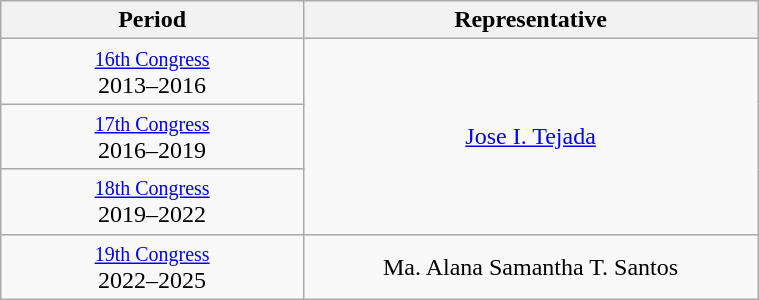<table class="wikitable" style="text-align:center; width:40%;">
<tr>
<th width="40%">Period</th>
<th>Representative</th>
</tr>
<tr>
<td><small><a href='#'>16th Congress</a></small><br>2013–2016</td>
<td rowspan="3"><a href='#'>Jose I. Tejada</a></td>
</tr>
<tr>
<td><small><a href='#'>17th Congress</a></small><br>2016–2019</td>
</tr>
<tr>
<td><small><a href='#'>18th Congress</a></small><br>2019–2022</td>
</tr>
<tr>
<td><small><a href='#'>19th Congress</a></small><br>2022–2025</td>
<td>Ma. Alana Samantha T. Santos</td>
</tr>
</table>
